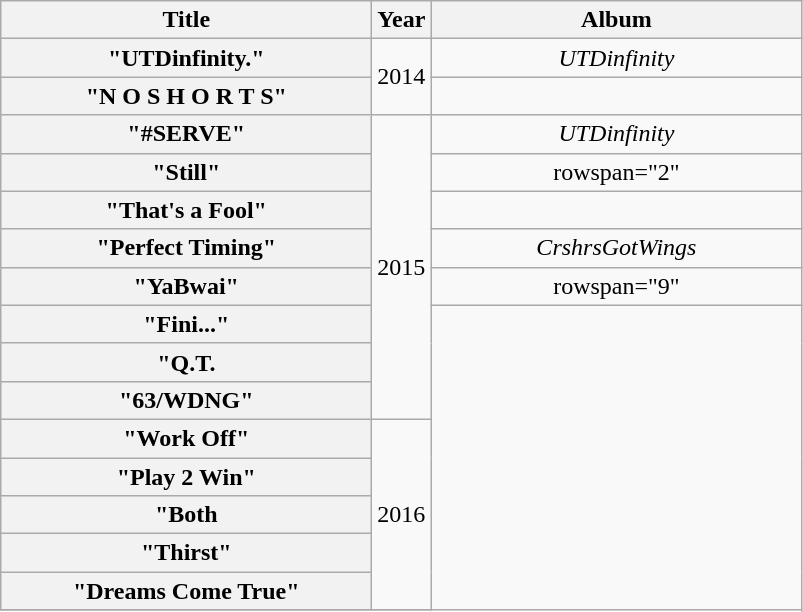<table class="wikitable plainrowheaders" style="text-align:center;">
<tr>
<th scope="col" style="width:15em;">Title</th>
<th scope="col">Year</th>
<th scope="col" style="width:15em;">Album</th>
</tr>
<tr>
<th scope="row">"UTDinfinity."</th>
<td rowspan="2">2014</td>
<td><em>UTDinfinity</em></td>
</tr>
<tr>
<th scope="row">"N O S H O R T S"</th>
<td></td>
</tr>
<tr>
<th scope="row">"#SERVE"</th>
<td rowspan="8">2015</td>
<td><em>UTDinfinity</em></td>
</tr>
<tr>
<th scope="row">"Still"<br></th>
<td>rowspan="2" </td>
</tr>
<tr>
<th scope="row">"That's a Fool"</th>
</tr>
<tr>
<th scope="row">"Perfect Timing"</th>
<td><em>CrshrsGotWings</em></td>
</tr>
<tr>
<th scope="row">"YaBwai"</th>
<td>rowspan="9" </td>
</tr>
<tr>
<th scope="row">"Fini..."</th>
</tr>
<tr>
<th scope="row">"Q.T.</th>
</tr>
<tr>
<th scope="row">"63/WDNG"<br></th>
</tr>
<tr>
<th scope="row">"Work Off"<br></th>
<td rowspan="5">2016</td>
</tr>
<tr>
<th scope="row">"Play 2 Win"</th>
</tr>
<tr>
<th scope="row">"Both<br></th>
</tr>
<tr>
<th scope="row">"Thirst"</th>
</tr>
<tr>
<th scope="row">"Dreams Come True"</th>
</tr>
<tr>
</tr>
</table>
